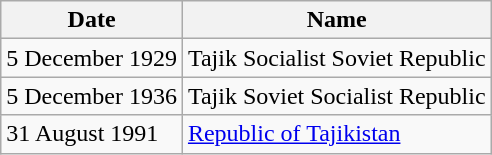<table class="wikitable sortable">
<tr>
<th>Date</th>
<th bgcolor=#dddddd>Name</th>
</tr>
<tr ---->
<td>5 December 1929</td>
<td>Tajik Socialist Soviet Republic</td>
</tr>
<tr ---->
<td>5 December 1936</td>
<td>Tajik Soviet Socialist Republic</td>
</tr>
<tr ---->
<td>31 August 1991</td>
<td><a href='#'>Republic of Tajikistan</a></td>
</tr>
</table>
